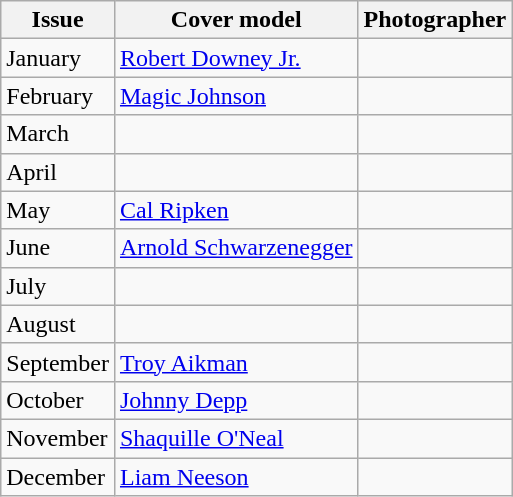<table class="sortable wikitable">
<tr>
<th>Issue</th>
<th>Cover model</th>
<th>Photographer</th>
</tr>
<tr>
<td>January</td>
<td><a href='#'>Robert Downey Jr.</a></td>
<td></td>
</tr>
<tr>
<td>February</td>
<td><a href='#'>Magic Johnson</a></td>
<td></td>
</tr>
<tr>
<td>March</td>
<td></td>
<td></td>
</tr>
<tr>
<td>April</td>
<td></td>
<td></td>
</tr>
<tr>
<td>May</td>
<td><a href='#'>Cal Ripken</a></td>
<td></td>
</tr>
<tr>
<td>June</td>
<td><a href='#'>Arnold Schwarzenegger</a></td>
<td></td>
</tr>
<tr>
<td>July</td>
<td></td>
<td></td>
</tr>
<tr>
<td>August</td>
<td></td>
<td></td>
</tr>
<tr>
<td>September</td>
<td><a href='#'>Troy Aikman</a></td>
<td></td>
</tr>
<tr>
<td>October</td>
<td><a href='#'>Johnny Depp</a></td>
<td></td>
</tr>
<tr>
<td>November</td>
<td><a href='#'>Shaquille O'Neal</a></td>
<td></td>
</tr>
<tr>
<td>December</td>
<td><a href='#'>Liam Neeson</a></td>
<td></td>
</tr>
</table>
